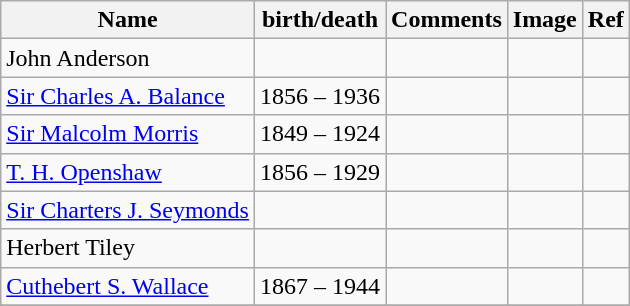<table class="wikitable">
<tr>
<th>Name</th>
<th>birth/death</th>
<th>Comments</th>
<th>Image</th>
<th>Ref</th>
</tr>
<tr>
<td>John Anderson</td>
<td></td>
<td></td>
<td></td>
<td></td>
</tr>
<tr>
<td><a href='#'>Sir Charles A. Balance</a></td>
<td>1856 – 1936</td>
<td></td>
<td></td>
<td></td>
</tr>
<tr>
<td><a href='#'>Sir Malcolm Morris</a></td>
<td>1849 – 1924</td>
<td></td>
<td></td>
<td></td>
</tr>
<tr>
<td><a href='#'>T. H. Openshaw</a></td>
<td>1856 – 1929</td>
<td></td>
<td></td>
<td></td>
</tr>
<tr>
<td><a href='#'>Sir Charters J. Seymonds</a></td>
<td></td>
<td></td>
<td></td>
<td></td>
</tr>
<tr>
<td>Herbert Tiley</td>
<td></td>
<td></td>
<td></td>
<td></td>
</tr>
<tr>
<td><a href='#'>Cuthebert S. Wallace</a></td>
<td>1867 – 1944</td>
<td></td>
<td></td>
<td></td>
</tr>
<tr>
</tr>
</table>
